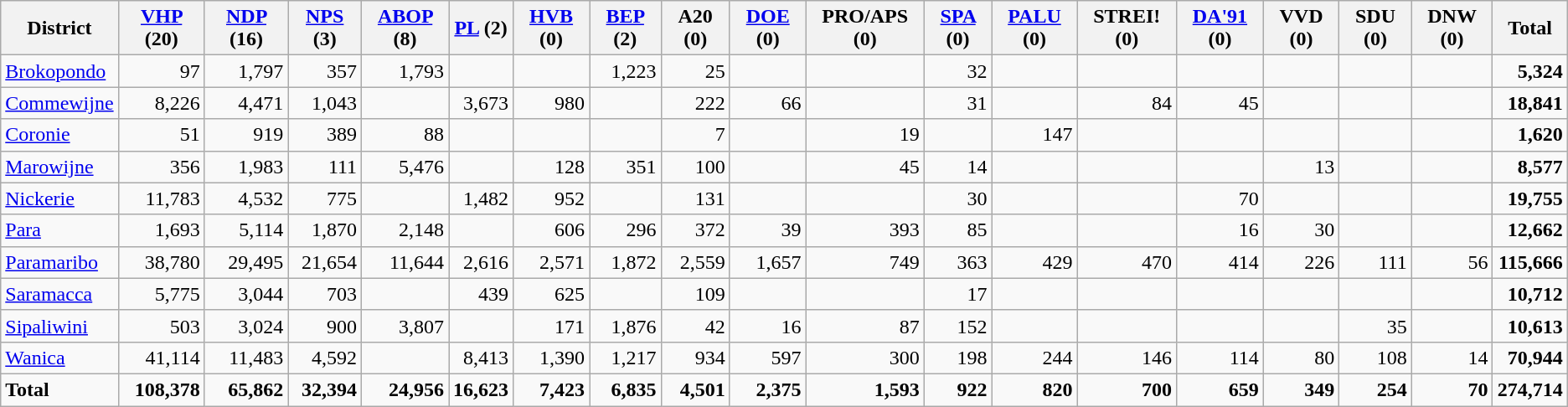<table class=wikitable style=text-align:right>
<tr>
<th>District</th>
<th><a href='#'>VHP</a> (20)</th>
<th><a href='#'>NDP</a> (16)</th>
<th><a href='#'>NPS</a> (3)</th>
<th><a href='#'>ABOP</a> (8)</th>
<th><a href='#'>PL</a> (2)</th>
<th><a href='#'>HVB</a> (0)</th>
<th><a href='#'>BEP</a> (2)</th>
<th>A20 (0)</th>
<th><a href='#'>DOE</a> (0)</th>
<th>PRO/APS (0)</th>
<th><a href='#'>SPA</a> (0)</th>
<th><a href='#'>PALU</a> (0)</th>
<th>STREI! (0)</th>
<th><a href='#'>DA'91</a> (0)</th>
<th>VVD (0)</th>
<th>SDU (0)</th>
<th>DNW (0)</th>
<th>Total</th>
</tr>
<tr>
<td align=left><a href='#'>Brokopondo</a></td>
<td>97</td>
<td>1,797</td>
<td>357</td>
<td>1,793</td>
<td></td>
<td></td>
<td>1,223</td>
<td>25</td>
<td></td>
<td></td>
<td>32</td>
<td></td>
<td></td>
<td></td>
<td></td>
<td></td>
<td></td>
<td><strong>5,324</strong></td>
</tr>
<tr>
<td align=left><a href='#'>Commewijne</a></td>
<td>8,226</td>
<td>4,471</td>
<td>1,043</td>
<td></td>
<td>3,673</td>
<td>980</td>
<td></td>
<td>222</td>
<td>66</td>
<td></td>
<td>31</td>
<td></td>
<td>84</td>
<td>45</td>
<td></td>
<td></td>
<td></td>
<td><strong>18,841</strong></td>
</tr>
<tr>
<td align=left><a href='#'>Coronie</a></td>
<td>51</td>
<td>919</td>
<td>389</td>
<td>88</td>
<td></td>
<td></td>
<td></td>
<td>7</td>
<td></td>
<td>19</td>
<td></td>
<td>147</td>
<td></td>
<td></td>
<td></td>
<td></td>
<td></td>
<td><strong>1,620</strong></td>
</tr>
<tr>
<td align=left><a href='#'>Marowijne</a></td>
<td>356</td>
<td>1,983</td>
<td>111</td>
<td>5,476</td>
<td></td>
<td>128</td>
<td>351</td>
<td>100</td>
<td></td>
<td>45</td>
<td>14</td>
<td></td>
<td></td>
<td></td>
<td>13</td>
<td></td>
<td></td>
<td><strong>8,577</strong></td>
</tr>
<tr>
<td align=left><a href='#'>Nickerie</a></td>
<td>11,783</td>
<td>4,532</td>
<td>775</td>
<td></td>
<td>1,482</td>
<td>952</td>
<td></td>
<td>131</td>
<td></td>
<td></td>
<td>30</td>
<td></td>
<td></td>
<td>70</td>
<td></td>
<td></td>
<td></td>
<td><strong>19,755</strong></td>
</tr>
<tr>
<td align=left><a href='#'>Para</a></td>
<td>1,693</td>
<td>5,114</td>
<td>1,870</td>
<td>2,148</td>
<td></td>
<td>606</td>
<td>296</td>
<td>372</td>
<td>39</td>
<td>393</td>
<td>85</td>
<td></td>
<td></td>
<td>16</td>
<td>30</td>
<td></td>
<td></td>
<td><strong>12,662</strong></td>
</tr>
<tr>
<td align=left><a href='#'>Paramaribo</a></td>
<td>38,780</td>
<td>29,495</td>
<td>21,654</td>
<td>11,644</td>
<td>2,616</td>
<td>2,571</td>
<td>1,872</td>
<td>2,559</td>
<td>1,657</td>
<td>749</td>
<td>363</td>
<td>429</td>
<td>470</td>
<td>414</td>
<td>226</td>
<td>111</td>
<td>56</td>
<td><strong>115,666</strong></td>
</tr>
<tr>
<td align=left><a href='#'>Saramacca</a></td>
<td>5,775</td>
<td>3,044</td>
<td>703</td>
<td></td>
<td>439</td>
<td>625</td>
<td></td>
<td>109</td>
<td></td>
<td></td>
<td>17</td>
<td></td>
<td></td>
<td></td>
<td></td>
<td></td>
<td></td>
<td><strong>10,712</strong></td>
</tr>
<tr>
<td align=left><a href='#'>Sipaliwini</a></td>
<td>503</td>
<td>3,024</td>
<td>900</td>
<td>3,807</td>
<td></td>
<td>171</td>
<td>1,876</td>
<td>42</td>
<td>16</td>
<td>87</td>
<td>152</td>
<td></td>
<td></td>
<td></td>
<td></td>
<td>35</td>
<td></td>
<td><strong>10,613</strong></td>
</tr>
<tr>
<td align=left><a href='#'>Wanica</a></td>
<td>41,114</td>
<td>11,483</td>
<td>4,592</td>
<td></td>
<td>8,413</td>
<td>1,390</td>
<td>1,217</td>
<td>934</td>
<td>597</td>
<td>300</td>
<td>198</td>
<td>244</td>
<td>146</td>
<td>114</td>
<td>80</td>
<td>108</td>
<td>14</td>
<td><strong>70,944</strong></td>
</tr>
<tr style=font-weight:bold>
<td align=left>Total</td>
<td>108,378</td>
<td>65,862</td>
<td>32,394</td>
<td>24,956</td>
<td>16,623</td>
<td>7,423</td>
<td>6,835</td>
<td>4,501</td>
<td>2,375</td>
<td>1,593</td>
<td>922</td>
<td>820</td>
<td>700</td>
<td>659</td>
<td>349</td>
<td>254</td>
<td>70</td>
<td>274,714</td>
</tr>
</table>
